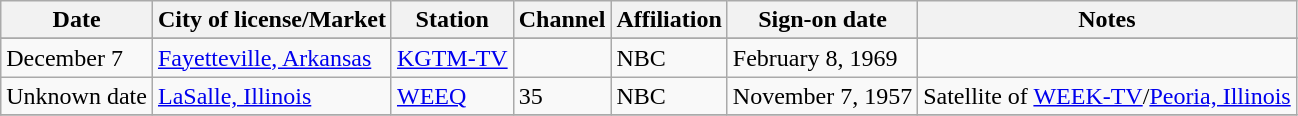<table class="wikitable sortable">
<tr>
<th>Date</th>
<th>City of license/Market</th>
<th>Station</th>
<th>Channel</th>
<th>Affiliation</th>
<th>Sign-on date</th>
<th>Notes</th>
</tr>
<tr>
</tr>
<tr>
<td>December 7</td>
<td><a href='#'>Fayetteville, Arkansas</a></td>
<td><a href='#'>KGTM-TV</a></td>
<td></td>
<td>NBC</td>
<td>February 8, 1969</td>
<td></td>
</tr>
<tr>
<td>Unknown date</td>
<td><a href='#'>LaSalle, Illinois</a></td>
<td><a href='#'>WEEQ</a></td>
<td>35</td>
<td>NBC</td>
<td>November 7, 1957</td>
<td>Satellite of <a href='#'>WEEK-TV</a>/<a href='#'>Peoria, Illinois</a></td>
</tr>
<tr>
</tr>
</table>
